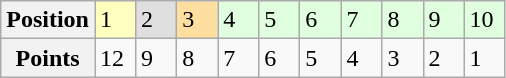<table class="wikitable">
<tr>
<th scope="row">Position</th>
<td width="20" bgcolor="#ffffbf">1</td>
<td width="20" bgcolor="#dfdfdf">2</td>
<td width="20" bgcolor="#ffdf9f">3</td>
<td width="20" bgcolor="#dfffdf">4</td>
<td width="20" bgcolor="#dfffdf">5</td>
<td width="20" bgcolor="#dfffdf">6</td>
<td width="20" bgcolor="#dfffdf">7</td>
<td width="20" bgcolor="#dfffdf">8</td>
<td width="20" bgcolor="#dfffdf">9</td>
<td width="20" bgcolor="#dfffdf">10</td>
</tr>
<tr>
<th scope="row">Points</th>
<td>12</td>
<td>9</td>
<td>8</td>
<td>7</td>
<td>6</td>
<td>5</td>
<td>4</td>
<td>3</td>
<td>2</td>
<td>1</td>
</tr>
</table>
